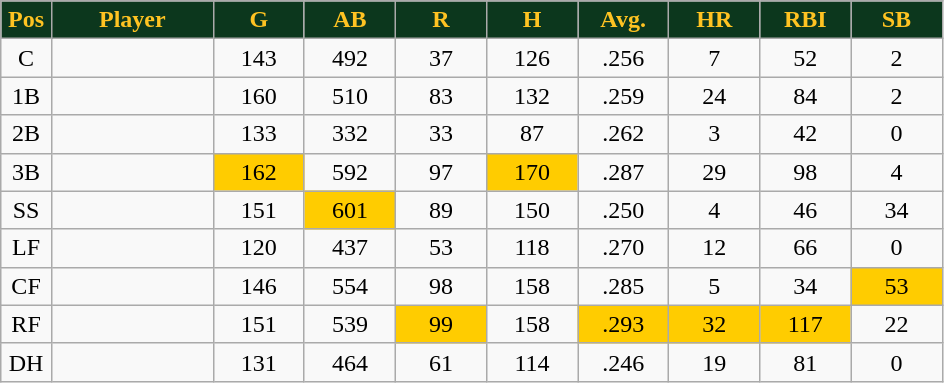<table class="wikitable sortable">
<tr>
<th style="background:#0C371D;color:#ffc322;" width="5%">Pos</th>
<th style="background:#0C371D;color:#ffc322;" width="16%">Player</th>
<th style="background:#0C371D;color:#ffc322;" width="9%">G</th>
<th style="background:#0C371D;color:#ffc322;" width="9%">AB</th>
<th style="background:#0C371D;color:#ffc322;" width="9%">R</th>
<th style="background:#0C371D;color:#ffc322;" width="9%">H</th>
<th style="background:#0C371D;color:#ffc322;" width="9%">Avg.</th>
<th style="background:#0C371D;color:#ffc322;" width="9%">HR</th>
<th style="background:#0C371D;color:#ffc322;" width="9%">RBI</th>
<th style="background:#0C371D;color:#ffc322;" width="9%">SB</th>
</tr>
<tr align="center">
<td>C</td>
<td></td>
<td>143</td>
<td>492</td>
<td>37</td>
<td>126</td>
<td>.256</td>
<td>7</td>
<td>52</td>
<td>2</td>
</tr>
<tr align="center">
<td>1B</td>
<td></td>
<td>160</td>
<td>510</td>
<td>83</td>
<td>132</td>
<td>.259</td>
<td>24</td>
<td>84</td>
<td>2</td>
</tr>
<tr align="center">
<td>2B</td>
<td></td>
<td>133</td>
<td>332</td>
<td>33</td>
<td>87</td>
<td>.262</td>
<td>3</td>
<td>42</td>
<td>0</td>
</tr>
<tr align="center">
<td>3B</td>
<td></td>
<td bgcolor="#FFCC00">162</td>
<td>592</td>
<td>97</td>
<td bgcolor="#FFCC00">170</td>
<td>.287</td>
<td>29</td>
<td>98</td>
<td>4</td>
</tr>
<tr align="center">
<td>SS</td>
<td></td>
<td>151</td>
<td bgcolor="#FFCC00">601</td>
<td>89</td>
<td>150</td>
<td>.250</td>
<td>4</td>
<td>46</td>
<td>34</td>
</tr>
<tr align="center">
<td>LF</td>
<td></td>
<td>120</td>
<td>437</td>
<td>53</td>
<td>118</td>
<td>.270</td>
<td>12</td>
<td>66</td>
<td>0</td>
</tr>
<tr align="center">
<td>CF</td>
<td></td>
<td>146</td>
<td>554</td>
<td>98</td>
<td>158</td>
<td>.285</td>
<td>5</td>
<td>34</td>
<td bgcolor="#FFCC00">53</td>
</tr>
<tr align="center">
<td>RF</td>
<td></td>
<td>151</td>
<td>539</td>
<td bgcolor="#FFCC00">99</td>
<td>158</td>
<td bgcolor="#FFCC00">.293</td>
<td bgcolor="#FFCC00">32</td>
<td bgcolor="#FFCC00">117</td>
<td>22</td>
</tr>
<tr align="center">
<td>DH</td>
<td></td>
<td>131</td>
<td>464</td>
<td>61</td>
<td>114</td>
<td>.246</td>
<td>19</td>
<td>81</td>
<td>0</td>
</tr>
</table>
